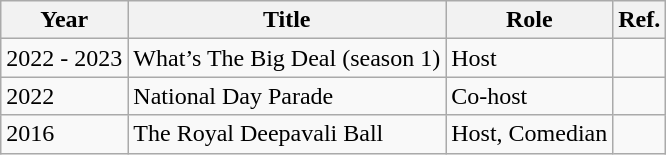<table class="wikitable">
<tr>
<th><strong>Year</strong></th>
<th><strong>Title</strong></th>
<th><strong>Role</strong></th>
<th><strong>Ref.</strong></th>
</tr>
<tr>
<td>2022 - 2023</td>
<td>What’s The Big Deal (season 1)</td>
<td>Host</td>
<td></td>
</tr>
<tr>
<td>2022</td>
<td>National Day Parade</td>
<td>Co-host</td>
<td></td>
</tr>
<tr>
<td>2016</td>
<td>The Royal Deepavali Ball</td>
<td>Host, Comedian</td>
<td></td>
</tr>
</table>
